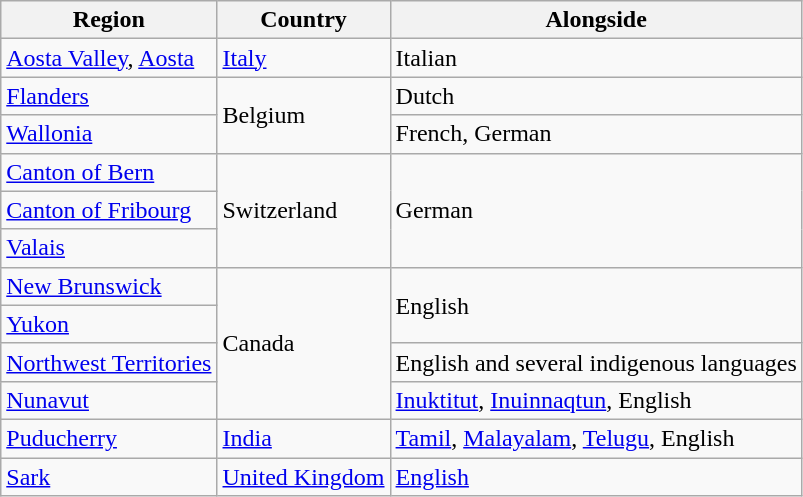<table class="wikitable">
<tr>
<th>Region</th>
<th>Country</th>
<th>Alongside</th>
</tr>
<tr>
<td><a href='#'>Aosta Valley</a>, <a href='#'>Aosta</a></td>
<td><a href='#'>Italy</a></td>
<td>Italian</td>
</tr>
<tr>
<td><a href='#'>Flanders</a></td>
<td rowspan="2">Belgium</td>
<td>Dutch</td>
</tr>
<tr>
<td><a href='#'>Wallonia</a></td>
<td>French, German</td>
</tr>
<tr>
<td><a href='#'>Canton of Bern</a></td>
<td rowspan="3">Switzerland</td>
<td rowspan="3">German</td>
</tr>
<tr>
<td><a href='#'>Canton of Fribourg</a></td>
</tr>
<tr>
<td><a href='#'>Valais</a></td>
</tr>
<tr>
<td><a href='#'>New Brunswick</a></td>
<td rowspan="4">Canada</td>
<td rowspan="2">English</td>
</tr>
<tr>
<td><a href='#'>Yukon</a></td>
</tr>
<tr>
<td><a href='#'>Northwest Territories</a></td>
<td>English and several indigenous languages</td>
</tr>
<tr>
<td><a href='#'>Nunavut</a></td>
<td><a href='#'>Inuktitut</a>, <a href='#'>Inuinnaqtun</a>, English</td>
</tr>
<tr>
<td><a href='#'>Puducherry</a></td>
<td><a href='#'>India</a></td>
<td><a href='#'>Tamil</a>, <a href='#'>Malayalam</a>, <a href='#'>Telugu</a>, English</td>
</tr>
<tr>
<td><a href='#'>Sark</a></td>
<td><a href='#'>United Kingdom</a></td>
<td><a href='#'>English</a></td>
</tr>
</table>
